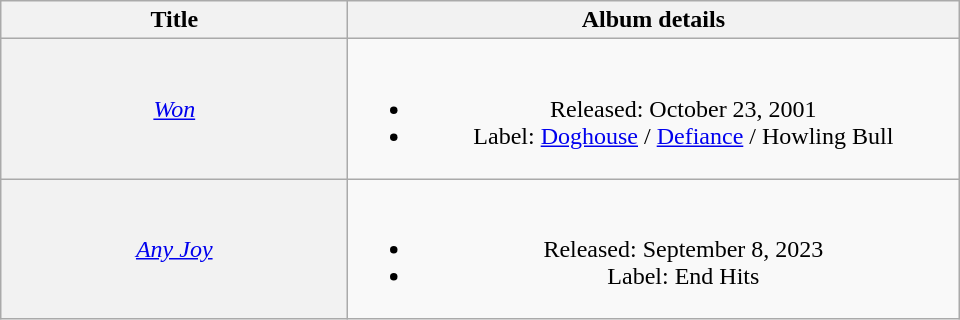<table class="wikitable plainrowheaders" style="text-align:center;" border="1">
<tr>
<th rowspan="1" scope="col" style="width:14em;">Title</th>
<th rowspan="1" scope="col" style="width:25em;">Album details</th>
</tr>
<tr>
<th scope="row" style="font-weight:normal;"><em><a href='#'>Won</a></em></th>
<td><br><ul><li>Released: October 23, 2001</li><li>Label: <a href='#'>Doghouse</a> / <a href='#'>Defiance</a> / Howling Bull</li></ul></td>
</tr>
<tr>
<th scope="row" style="font-weight:normal;"><em><a href='#'>Any Joy</a></em></th>
<td><br><ul><li>Released: September 8, 2023</li><li>Label: End Hits</li></ul></td>
</tr>
</table>
